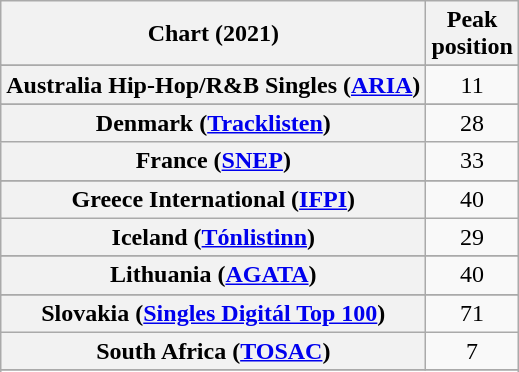<table class="wikitable sortable plainrowheaders" style="text-align:center">
<tr>
<th scope="col">Chart (2021)</th>
<th scope="col">Peak<br>position</th>
</tr>
<tr>
</tr>
<tr>
<th scope="row">Australia Hip-Hop/R&B Singles (<a href='#'>ARIA</a>)</th>
<td>11</td>
</tr>
<tr>
</tr>
<tr>
<th scope="row">Denmark (<a href='#'>Tracklisten</a>)</th>
<td>28</td>
</tr>
<tr>
<th scope="row">France (<a href='#'>SNEP</a>)</th>
<td>33</td>
</tr>
<tr>
</tr>
<tr>
<th scope="row">Greece International (<a href='#'>IFPI</a>)</th>
<td>40</td>
</tr>
<tr>
<th scope="row">Iceland (<a href='#'>Tónlistinn</a>)</th>
<td>29</td>
</tr>
<tr>
</tr>
<tr>
<th scope="row">Lithuania (<a href='#'>AGATA</a>)</th>
<td>40</td>
</tr>
<tr>
</tr>
<tr>
<th scope="row">Slovakia (<a href='#'>Singles Digitál Top 100</a>)</th>
<td>71</td>
</tr>
<tr>
<th scope="row">South Africa (<a href='#'>TOSAC</a>)</th>
<td>7</td>
</tr>
<tr>
</tr>
<tr>
</tr>
<tr>
</tr>
<tr>
</tr>
</table>
